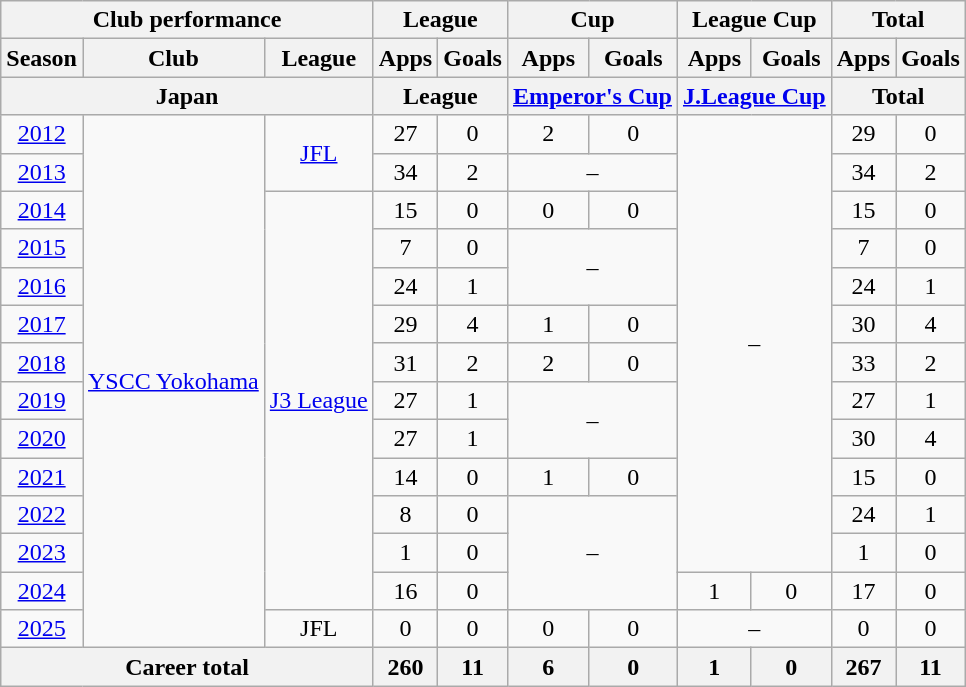<table class="wikitable" style="text-align:center">
<tr>
<th colspan=3>Club performance</th>
<th colspan=2>League</th>
<th colspan=2>Cup</th>
<th colspan=2>League Cup</th>
<th colspan=2>Total</th>
</tr>
<tr>
<th>Season</th>
<th>Club</th>
<th>League</th>
<th>Apps</th>
<th>Goals</th>
<th>Apps</th>
<th>Goals</th>
<th>Apps</th>
<th>Goals</th>
<th>Apps</th>
<th>Goals</th>
</tr>
<tr>
<th colspan=3>Japan</th>
<th colspan=2>League</th>
<th colspan=2><a href='#'>Emperor's Cup</a></th>
<th colspan=2><a href='#'>J.League Cup</a></th>
<th colspan=2>Total</th>
</tr>
<tr>
<td><a href='#'>2012</a></td>
<td rowspan="14"><a href='#'>YSCC Yokohama</a></td>
<td rowspan="2"><a href='#'>JFL</a></td>
<td>27</td>
<td>0</td>
<td>2</td>
<td>0</td>
<td rowspan="12" colspan="2">–</td>
<td>29</td>
<td>0</td>
</tr>
<tr>
<td><a href='#'>2013</a></td>
<td>34</td>
<td>2</td>
<td colspan="2">–</td>
<td>34</td>
<td>2</td>
</tr>
<tr>
<td><a href='#'>2014</a></td>
<td rowspan="11"><a href='#'>J3 League</a></td>
<td>15</td>
<td>0</td>
<td>0</td>
<td>0</td>
<td>15</td>
<td>0</td>
</tr>
<tr>
<td><a href='#'>2015</a></td>
<td>7</td>
<td>0</td>
<td rowspan="2" colspan="2">–</td>
<td>7</td>
<td>0</td>
</tr>
<tr>
<td><a href='#'>2016</a></td>
<td>24</td>
<td>1</td>
<td>24</td>
<td>1</td>
</tr>
<tr>
<td><a href='#'>2017</a></td>
<td>29</td>
<td>4</td>
<td>1</td>
<td>0</td>
<td>30</td>
<td>4</td>
</tr>
<tr>
<td><a href='#'>2018</a></td>
<td>31</td>
<td>2</td>
<td>2</td>
<td>0</td>
<td>33</td>
<td>2</td>
</tr>
<tr>
<td><a href='#'>2019</a></td>
<td>27</td>
<td>1</td>
<td rowspan="2" colspan="2">–</td>
<td>27</td>
<td>1</td>
</tr>
<tr>
<td><a href='#'>2020</a></td>
<td>27</td>
<td>1</td>
<td>30</td>
<td>4</td>
</tr>
<tr>
<td><a href='#'>2021</a></td>
<td>14</td>
<td>0</td>
<td>1</td>
<td>0</td>
<td>15</td>
<td>0</td>
</tr>
<tr>
<td><a href='#'>2022</a></td>
<td>8</td>
<td>0</td>
<td rowspan="3" colspan="2">–</td>
<td>24</td>
<td>1</td>
</tr>
<tr>
<td><a href='#'>2023</a></td>
<td>1</td>
<td>0</td>
<td>1</td>
<td>0</td>
</tr>
<tr>
<td><a href='#'>2024</a></td>
<td>16</td>
<td>0</td>
<td>1</td>
<td>0</td>
<td>17</td>
<td>0</td>
</tr>
<tr>
<td><a href='#'>2025</a></td>
<td>JFL</td>
<td>0</td>
<td>0</td>
<td>0</td>
<td>0</td>
<td colspan="2">–</td>
<td>0</td>
<td>0</td>
</tr>
<tr>
<th colspan=3>Career total</th>
<th>260</th>
<th>11</th>
<th>6</th>
<th>0</th>
<th>1</th>
<th>0</th>
<th>267</th>
<th>11</th>
</tr>
</table>
